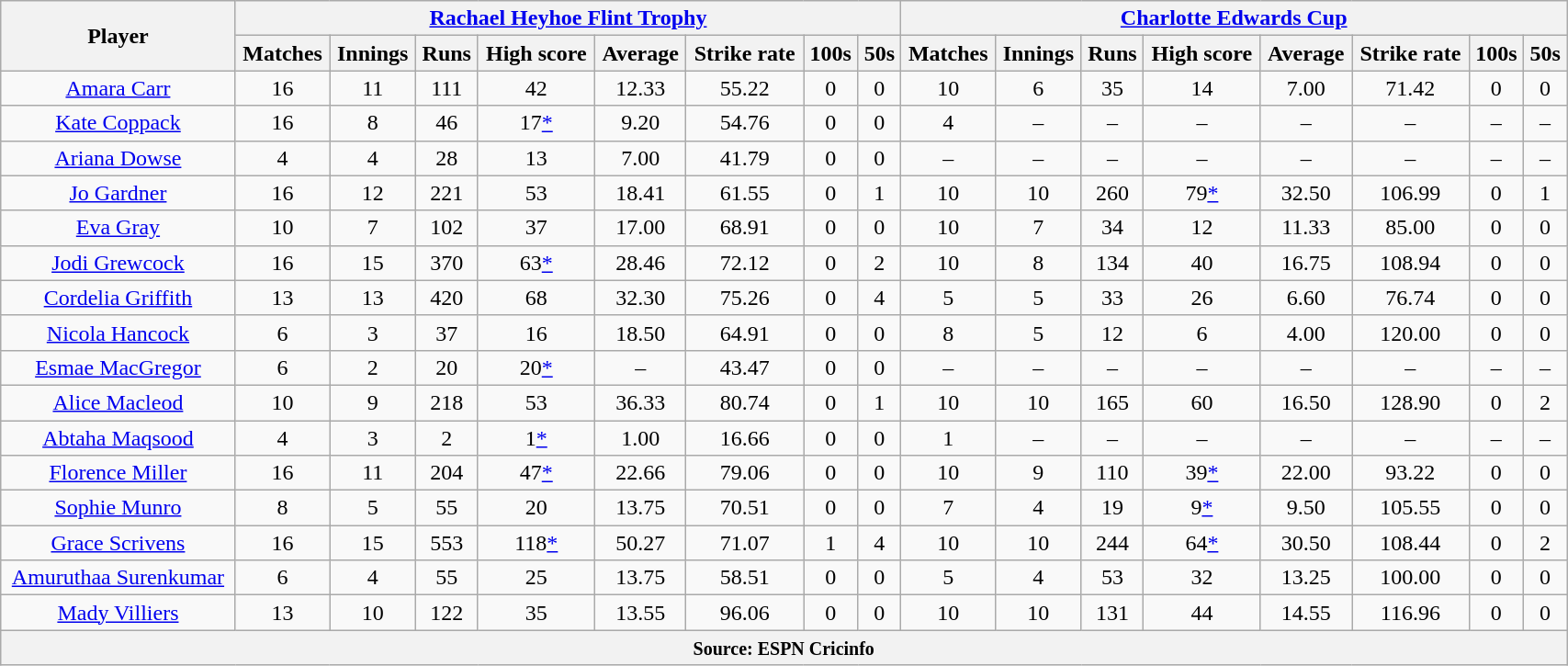<table class="wikitable" style="text-align:center; width:90%;">
<tr>
<th rowspan=2>Player</th>
<th colspan=8><a href='#'>Rachael Heyhoe Flint Trophy</a></th>
<th colspan=8><a href='#'>Charlotte Edwards Cup</a></th>
</tr>
<tr>
<th>Matches</th>
<th>Innings</th>
<th>Runs</th>
<th>High score</th>
<th>Average</th>
<th>Strike rate</th>
<th>100s</th>
<th>50s</th>
<th>Matches</th>
<th>Innings</th>
<th>Runs</th>
<th>High score</th>
<th>Average</th>
<th>Strike rate</th>
<th>100s</th>
<th>50s</th>
</tr>
<tr>
<td><a href='#'>Amara Carr</a></td>
<td>16</td>
<td>11</td>
<td>111</td>
<td>42</td>
<td>12.33</td>
<td>55.22</td>
<td>0</td>
<td>0</td>
<td>10</td>
<td>6</td>
<td>35</td>
<td>14</td>
<td>7.00</td>
<td>71.42</td>
<td>0</td>
<td>0</td>
</tr>
<tr>
<td><a href='#'>Kate Coppack</a></td>
<td>16</td>
<td>8</td>
<td>46</td>
<td>17<a href='#'>*</a></td>
<td>9.20</td>
<td>54.76</td>
<td>0</td>
<td>0</td>
<td>4</td>
<td>–</td>
<td>–</td>
<td>–</td>
<td>–</td>
<td>–</td>
<td>–</td>
<td>–</td>
</tr>
<tr>
<td><a href='#'>Ariana Dowse</a></td>
<td>4</td>
<td>4</td>
<td>28</td>
<td>13</td>
<td>7.00</td>
<td>41.79</td>
<td>0</td>
<td>0</td>
<td>–</td>
<td>–</td>
<td>–</td>
<td>–</td>
<td>–</td>
<td>–</td>
<td>–</td>
<td>–</td>
</tr>
<tr>
<td><a href='#'>Jo Gardner</a></td>
<td>16</td>
<td>12</td>
<td>221</td>
<td>53</td>
<td>18.41</td>
<td>61.55</td>
<td>0</td>
<td>1</td>
<td>10</td>
<td>10</td>
<td>260</td>
<td>79<a href='#'>*</a></td>
<td>32.50</td>
<td>106.99</td>
<td>0</td>
<td>1</td>
</tr>
<tr>
<td><a href='#'>Eva Gray</a></td>
<td>10</td>
<td>7</td>
<td>102</td>
<td>37</td>
<td>17.00</td>
<td>68.91</td>
<td>0</td>
<td>0</td>
<td>10</td>
<td>7</td>
<td>34</td>
<td>12</td>
<td>11.33</td>
<td>85.00</td>
<td>0</td>
<td>0</td>
</tr>
<tr>
<td><a href='#'>Jodi Grewcock</a></td>
<td>16</td>
<td>15</td>
<td>370</td>
<td>63<a href='#'>*</a></td>
<td>28.46</td>
<td>72.12</td>
<td>0</td>
<td>2</td>
<td>10</td>
<td>8</td>
<td>134</td>
<td>40</td>
<td>16.75</td>
<td>108.94</td>
<td>0</td>
<td>0</td>
</tr>
<tr>
<td><a href='#'>Cordelia Griffith</a></td>
<td>13</td>
<td>13</td>
<td>420</td>
<td>68</td>
<td>32.30</td>
<td>75.26</td>
<td>0</td>
<td>4</td>
<td>5</td>
<td>5</td>
<td>33</td>
<td>26</td>
<td>6.60</td>
<td>76.74</td>
<td>0</td>
<td>0</td>
</tr>
<tr>
<td><a href='#'>Nicola Hancock</a></td>
<td>6</td>
<td>3</td>
<td>37</td>
<td>16</td>
<td>18.50</td>
<td>64.91</td>
<td>0</td>
<td>0</td>
<td>8</td>
<td>5</td>
<td>12</td>
<td>6</td>
<td>4.00</td>
<td>120.00</td>
<td>0</td>
<td>0</td>
</tr>
<tr>
<td><a href='#'>Esmae MacGregor</a></td>
<td>6</td>
<td>2</td>
<td>20</td>
<td>20<a href='#'>*</a></td>
<td>–</td>
<td>43.47</td>
<td>0</td>
<td>0</td>
<td>–</td>
<td>–</td>
<td>–</td>
<td>–</td>
<td>–</td>
<td>–</td>
<td>–</td>
<td>–</td>
</tr>
<tr>
<td><a href='#'>Alice Macleod</a></td>
<td>10</td>
<td>9</td>
<td>218</td>
<td>53</td>
<td>36.33</td>
<td>80.74</td>
<td>0</td>
<td>1</td>
<td>10</td>
<td>10</td>
<td>165</td>
<td>60</td>
<td>16.50</td>
<td>128.90</td>
<td>0</td>
<td>2</td>
</tr>
<tr>
<td><a href='#'>Abtaha Maqsood</a></td>
<td>4</td>
<td>3</td>
<td>2</td>
<td>1<a href='#'>*</a></td>
<td>1.00</td>
<td>16.66</td>
<td>0</td>
<td>0</td>
<td>1</td>
<td>–</td>
<td>–</td>
<td>–</td>
<td>–</td>
<td>–</td>
<td>–</td>
<td>–</td>
</tr>
<tr>
<td><a href='#'>Florence Miller</a></td>
<td>16</td>
<td>11</td>
<td>204</td>
<td>47<a href='#'>*</a></td>
<td>22.66</td>
<td>79.06</td>
<td>0</td>
<td>0</td>
<td>10</td>
<td>9</td>
<td>110</td>
<td>39<a href='#'>*</a></td>
<td>22.00</td>
<td>93.22</td>
<td>0</td>
<td>0</td>
</tr>
<tr>
<td><a href='#'>Sophie Munro</a></td>
<td>8</td>
<td>5</td>
<td>55</td>
<td>20</td>
<td>13.75</td>
<td>70.51</td>
<td>0</td>
<td>0</td>
<td>7</td>
<td>4</td>
<td>19</td>
<td>9<a href='#'>*</a></td>
<td>9.50</td>
<td>105.55</td>
<td>0</td>
<td>0</td>
</tr>
<tr>
<td><a href='#'>Grace Scrivens</a></td>
<td>16</td>
<td>15</td>
<td>553</td>
<td>118<a href='#'>*</a></td>
<td>50.27</td>
<td>71.07</td>
<td>1</td>
<td>4</td>
<td>10</td>
<td>10</td>
<td>244</td>
<td>64<a href='#'>*</a></td>
<td>30.50</td>
<td>108.44</td>
<td>0</td>
<td>2</td>
</tr>
<tr>
<td><a href='#'>Amuruthaa Surenkumar</a></td>
<td>6</td>
<td>4</td>
<td>55</td>
<td>25</td>
<td>13.75</td>
<td>58.51</td>
<td>0</td>
<td>0</td>
<td>5</td>
<td>4</td>
<td>53</td>
<td>32</td>
<td>13.25</td>
<td>100.00</td>
<td>0</td>
<td>0</td>
</tr>
<tr>
<td><a href='#'>Mady Villiers</a></td>
<td>13</td>
<td>10</td>
<td>122</td>
<td>35</td>
<td>13.55</td>
<td>96.06</td>
<td>0</td>
<td>0</td>
<td>10</td>
<td>10</td>
<td>131</td>
<td>44</td>
<td>14.55</td>
<td>116.96</td>
<td>0</td>
<td>0</td>
</tr>
<tr>
<th colspan="17"><small>Source: ESPN Cricinfo</small></th>
</tr>
</table>
